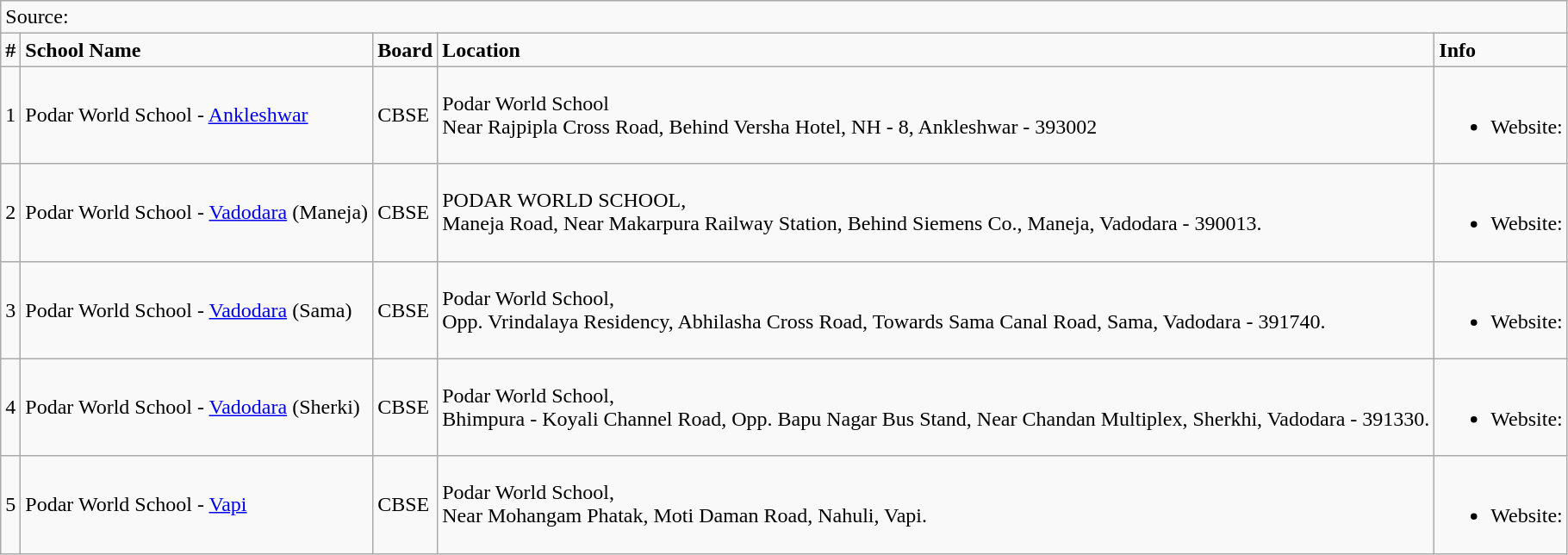<table class="wikitable">
<tr>
<td colspan="5">Source:</td>
</tr>
<tr>
<td><strong>#</strong></td>
<td><strong>School Name</strong></td>
<td><strong>Board</strong></td>
<td><strong>Location</strong></td>
<td><strong>Info</strong></td>
</tr>
<tr>
<td>1</td>
<td>Podar World School - <a href='#'>Ankleshwar</a></td>
<td>CBSE</td>
<td>Podar World School<br>Near Rajpipla Cross Road,
Behind Versha Hotel,
NH - 8, Ankleshwar - 393002</td>
<td><br><ul><li>Website:</li></ul></td>
</tr>
<tr>
<td>2</td>
<td>Podar World School - <a href='#'>Vadodara</a> (Maneja)</td>
<td>CBSE</td>
<td>PODAR WORLD SCHOOL,<br>Maneja Road,
Near Makarpura Railway Station,
Behind Siemens Co.,
Maneja, Vadodara - 390013.</td>
<td><br><ul><li>Website:</li></ul></td>
</tr>
<tr>
<td>3</td>
<td>Podar World School - <a href='#'>Vadodara</a> (Sama)</td>
<td>CBSE</td>
<td>Podar World School,<br>Opp. Vrindalaya Residency,
Abhilasha Cross Road,
Towards Sama Canal Road,
Sama, Vadodara - 391740.</td>
<td><br><ul><li>Website:</li></ul></td>
</tr>
<tr>
<td>4</td>
<td>Podar World School - <a href='#'>Vadodara</a> (Sherki)</td>
<td>CBSE</td>
<td>Podar World School,<br>Bhimpura - Koyali Channel Road,
Opp. Bapu Nagar Bus Stand,
Near Chandan Multiplex,
Sherkhi, Vadodara - 391330.</td>
<td><br><ul><li>Website:</li></ul></td>
</tr>
<tr>
<td>5</td>
<td>Podar World School - <a href='#'>Vapi</a></td>
<td>CBSE</td>
<td>Podar World School,<br>Near Mohangam Phatak,
Moti Daman Road,
Nahuli, Vapi.</td>
<td><br><ul><li>Website:</li></ul></td>
</tr>
</table>
